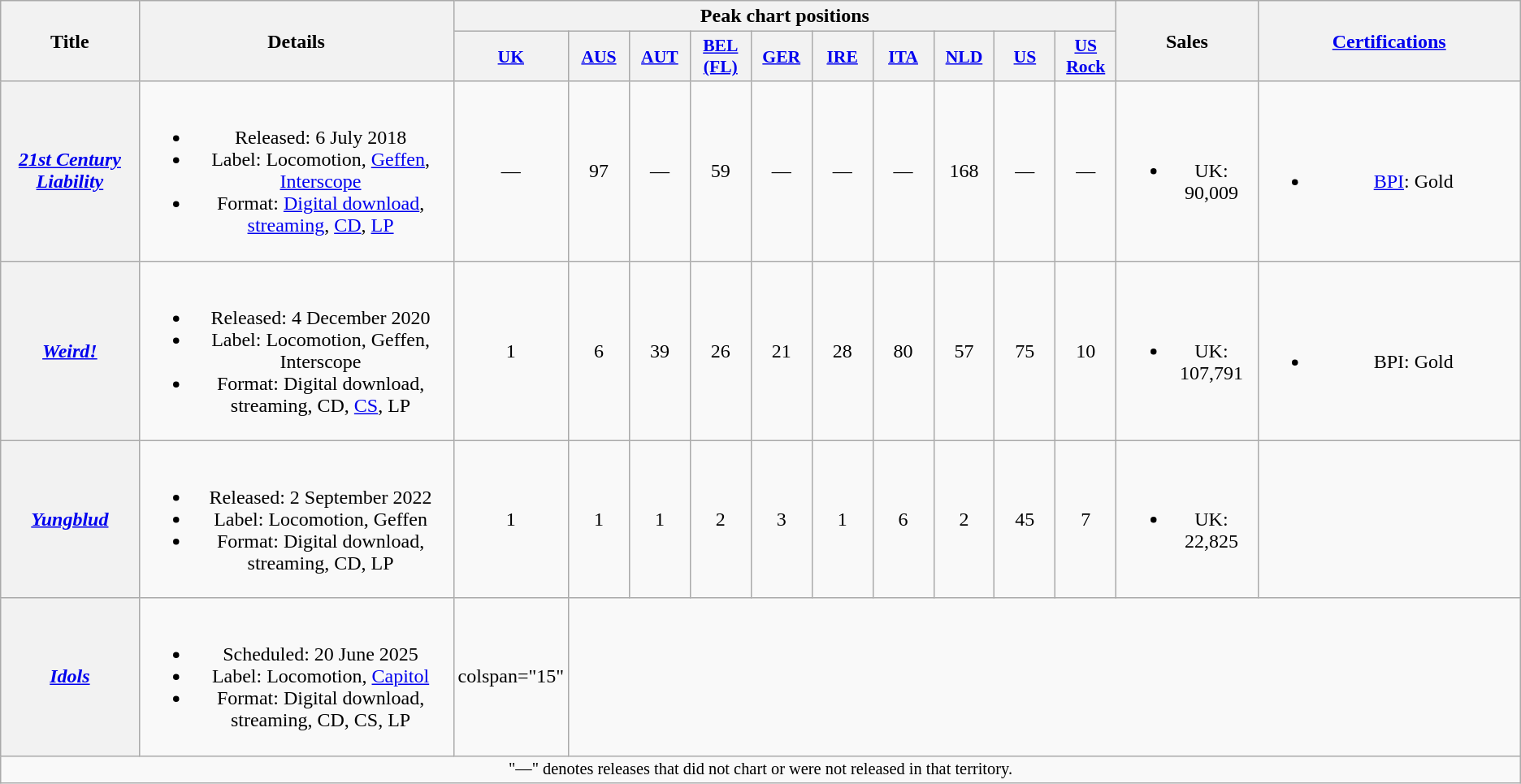<table class="wikitable plainrowheaders" style="text-align:center;">
<tr>
<th scope="col" rowspan="2">Title</th>
<th scope="col" rowspan="2">Details</th>
<th scope="col" colspan="10">Peak chart positions</th>
<th scope="col" rowspan="2">Sales</th>
<th scope="col" rowspan="2" style="width:13em;"><a href='#'>Certifications</a></th>
</tr>
<tr>
<th scope="col" style="width:3em;font-size:90%;"><a href='#'>UK</a><br></th>
<th scope="col" style="width:3em;font-size:90%;"><a href='#'>AUS</a><br></th>
<th scope="col" style="width:3em;font-size:90%;"><a href='#'>AUT</a><br></th>
<th scope="col" style="width:3em;font-size:90%;"><a href='#'>BEL<br>(FL)</a><br></th>
<th scope="col" style="width:3em;font-size:90%;"><a href='#'>GER</a><br></th>
<th scope="col" style="width:3em;font-size:90%;"><a href='#'>IRE</a><br></th>
<th scope="col" style="width:3em;font-size:90%;"><a href='#'>ITA</a><br></th>
<th scope="col" style="width:3em;font-size:90%;"><a href='#'>NLD</a><br></th>
<th scope="col" style="width:3em;font-size:90%;"><a href='#'>US</a><br></th>
<th scope="col" style="width:3em;font-size:90%;"><a href='#'>US<br>Rock</a><br></th>
</tr>
<tr>
<th scope="row"><em><a href='#'>21st Century Liability</a></em></th>
<td><br><ul><li>Released: 6 July 2018</li><li>Label: Locomotion, <a href='#'>Geffen</a>, <a href='#'>Interscope</a></li><li>Format: <a href='#'>Digital download</a>, <a href='#'>streaming</a>, <a href='#'>CD</a>, <a href='#'>LP</a></li></ul></td>
<td>—</td>
<td>97</td>
<td>—</td>
<td>59</td>
<td>—</td>
<td>—</td>
<td>—</td>
<td>168</td>
<td>—</td>
<td>—</td>
<td><br><ul><li>UK: 90,009</li></ul></td>
<td><br><ul><li><a href='#'>BPI</a>: Gold</li></ul></td>
</tr>
<tr>
<th scope="row"><em><a href='#'>Weird!</a></em></th>
<td><br><ul><li>Released: 4 December 2020</li><li>Label: Locomotion, Geffen, Interscope</li><li>Format: Digital download, streaming, CD, <a href='#'>CS</a>, LP</li></ul></td>
<td>1</td>
<td>6</td>
<td>39</td>
<td>26</td>
<td>21</td>
<td>28</td>
<td>80</td>
<td>57</td>
<td>75</td>
<td>10</td>
<td><br><ul><li>UK: 107,791</li></ul></td>
<td><br><ul><li>BPI: Gold</li></ul></td>
</tr>
<tr>
<th scope="row"><em><a href='#'>Yungblud</a></em></th>
<td><br><ul><li>Released: 2 September 2022</li><li>Label: Locomotion, Geffen</li><li>Format: Digital download, streaming, CD, LP</li></ul></td>
<td>1</td>
<td>1<br></td>
<td>1</td>
<td>2</td>
<td>3</td>
<td>1<br></td>
<td>6<br></td>
<td>2</td>
<td>45</td>
<td>7</td>
<td><br><ul><li>UK: 22,825</li></ul></td>
<td></td>
</tr>
<tr>
<th scope="row"><em><a href='#'>Idols</a></em></th>
<td><br><ul><li>Scheduled: 20 June 2025</li><li>Label: Locomotion, <a href='#'>Capitol</a></li><li>Format: Digital download, streaming, CD, CS, LP</li></ul></td>
<td>colspan="15" </td>
</tr>
<tr>
<td colspan="15" style="font-size:85%;">"—" denotes releases that did not chart or were not released in that territory.</td>
</tr>
</table>
